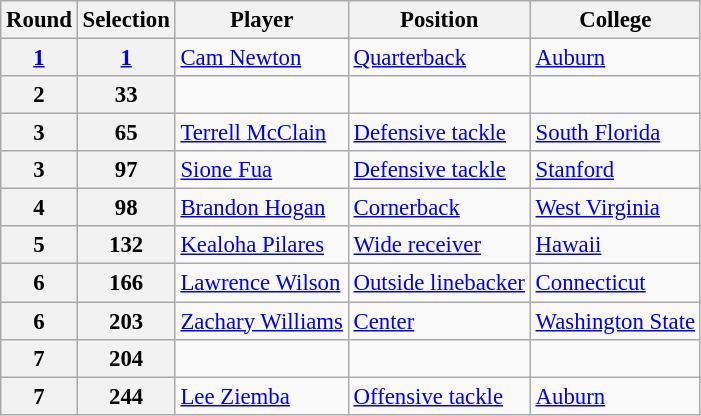<table class="wikitable" style="font-size: 95%;">
<tr>
<th>Round</th>
<th>Selection</th>
<th>Player</th>
<th>Position</th>
<th>College</th>
</tr>
<tr>
<th><a href='#'>1</a></th>
<th><a href='#'>1</a></th>
<td><a href='#'>Cam Newton</a></td>
<td><a href='#'>Quarterback</a></td>
<td><a href='#'>Auburn</a></td>
</tr>
<tr>
<th>2</th>
<th>33</th>
<td></td>
<td></td>
<td></td>
</tr>
<tr>
<th>3</th>
<th>65</th>
<td><a href='#'>Terrell McClain</a></td>
<td><a href='#'>Defensive tackle</a></td>
<td><a href='#'>South Florida</a></td>
</tr>
<tr>
<th>3</th>
<th>97 </th>
<td><a href='#'>Sione Fua</a></td>
<td><a href='#'>Defensive tackle</a></td>
<td><a href='#'>Stanford</a></td>
</tr>
<tr>
<th>4</th>
<th>98</th>
<td><a href='#'>Brandon Hogan</a></td>
<td><a href='#'>Cornerback</a></td>
<td><a href='#'>West Virginia</a></td>
</tr>
<tr>
<th>5</th>
<th>132</th>
<td><a href='#'>Kealoha Pilares</a></td>
<td><a href='#'>Wide receiver</a></td>
<td><a href='#'>Hawaii</a></td>
</tr>
<tr>
<th>6</th>
<th>166</th>
<td><a href='#'>Lawrence Wilson</a></td>
<td><a href='#'>Outside linebacker</a></td>
<td><a href='#'>Connecticut</a></td>
</tr>
<tr>
<th>6</th>
<th>203 </th>
<td><a href='#'>Zachary Williams</a></td>
<td><a href='#'>Center</a></td>
<td><a href='#'>Washington State</a></td>
</tr>
<tr>
<th>7</th>
<th>204</th>
<td></td>
<td></td>
<td></td>
</tr>
<tr>
<th>7</th>
<th>244 </th>
<td><a href='#'>Lee Ziemba</a></td>
<td><a href='#'>Offensive tackle</a></td>
<td><a href='#'>Auburn</a></td>
</tr>
</table>
